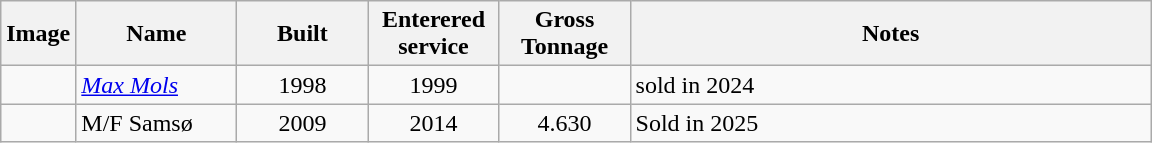<table class="wikitable sortable" border="1">
<tr>
<th class="unsortable">Image</th>
<th scope="col" width="100pt">Name</th>
<th scope="col" width="80pt">Built</th>
<th scope="col" width="80pt">Enterered service</th>
<th scope="col" width="80pt">Gross Tonnage</th>
<th scope="col" width="340pt" class="unsortable">Notes</th>
</tr>
<tr>
<td></td>
<td><em><a href='#'>Max Mols</a></em></td>
<td align="Center">1998</td>
<td align="Center">1999</td>
<td align="Center"></td>
<td>sold in 2024</td>
</tr>
<tr>
<td></td>
<td>M/F Samsø</td>
<td align="Center">2009</td>
<td align="Center">2014</td>
<td align="Center">4.630</td>
<td>Sold in 2025 </td>
</tr>
</table>
